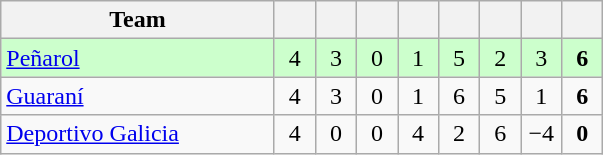<table class="wikitable" style="text-align: center;">
<tr>
<th width=175>Team</th>
<th width=20></th>
<th width=20></th>
<th width=20></th>
<th width=20></th>
<th width=20></th>
<th width=20></th>
<th width=20></th>
<th width=20></th>
</tr>
<tr bgcolor=ccffcc>
<td style="text-align:left;"> <a href='#'>Peñarol</a></td>
<td>4</td>
<td>3</td>
<td>0</td>
<td>1</td>
<td>5</td>
<td>2</td>
<td>3</td>
<td><strong>6</strong></td>
</tr>
<tr>
<td style="text-align:left;"> <a href='#'>Guaraní</a></td>
<td>4</td>
<td>3</td>
<td>0</td>
<td>1</td>
<td>6</td>
<td>5</td>
<td>1</td>
<td><strong>6</strong></td>
</tr>
<tr>
<td style="text-align:left;"> <a href='#'>Deportivo Galicia</a></td>
<td>4</td>
<td>0</td>
<td>0</td>
<td>4</td>
<td>2</td>
<td>6</td>
<td>−4</td>
<td><strong>0</strong></td>
</tr>
</table>
